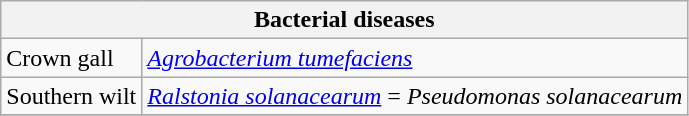<table class="wikitable" style="clear">
<tr>
<th colspan=2><strong>Bacterial diseases</strong><br></th>
</tr>
<tr>
<td>Crown gall</td>
<td><em><a href='#'>Agrobacterium tumefaciens</a></em></td>
</tr>
<tr>
<td>Southern wilt</td>
<td><em><a href='#'>Ralstonia solanacearum</a></em> = <em>Pseudomonas solanacearum</em></td>
</tr>
<tr>
</tr>
</table>
